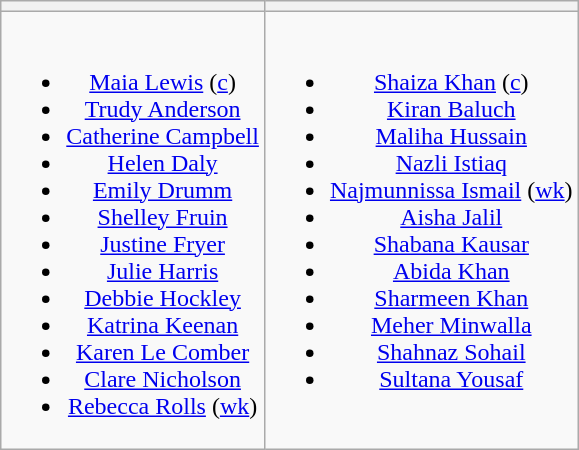<table class="wikitable" style="text-align:center">
<tr>
<th></th>
<th></th>
</tr>
<tr style="vertical-align:top">
<td><br><ul><li><a href='#'>Maia Lewis</a> (<a href='#'>c</a>)</li><li><a href='#'>Trudy Anderson</a></li><li><a href='#'>Catherine Campbell</a></li><li><a href='#'>Helen Daly</a></li><li><a href='#'>Emily Drumm</a></li><li><a href='#'>Shelley Fruin</a></li><li><a href='#'>Justine Fryer</a></li><li><a href='#'>Julie Harris</a></li><li><a href='#'>Debbie Hockley</a></li><li><a href='#'>Katrina Keenan</a></li><li><a href='#'>Karen Le Comber</a></li><li><a href='#'>Clare Nicholson</a></li><li><a href='#'>Rebecca Rolls</a> (<a href='#'>wk</a>)</li></ul></td>
<td><br><ul><li><a href='#'>Shaiza Khan</a> (<a href='#'>c</a>)</li><li><a href='#'>Kiran Baluch</a></li><li><a href='#'>Maliha Hussain</a></li><li><a href='#'>Nazli Istiaq</a></li><li><a href='#'>Najmunnissa Ismail</a> (<a href='#'>wk</a>)</li><li><a href='#'>Aisha Jalil</a></li><li><a href='#'>Shabana Kausar</a></li><li><a href='#'>Abida Khan</a></li><li><a href='#'>Sharmeen Khan</a></li><li><a href='#'>Meher Minwalla</a></li><li><a href='#'>Shahnaz Sohail</a></li><li><a href='#'>Sultana Yousaf</a></li></ul></td>
</tr>
</table>
